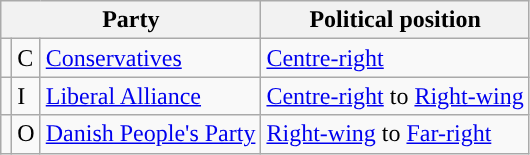<table class="wikitable">
<tr>
<th colspan="3">Party</th>
<th>Political position</th>
</tr>
<tr>
<td></td>
<td>C</td>
<td><a href='#'>Conservatives</a></td>
<td><a href='#'>Centre-right</a></td>
</tr>
<tr>
<td></td>
<td>I</td>
<td><a href='#'>Liberal Alliance</a></td>
<td><a href='#'>Centre-right</a> to <a href='#'>Right-wing</a></td>
</tr>
<tr>
<td></td>
<td>O</td>
<td><a href='#'>Danish People's Party</a></td>
<td><a href='#'>Right-wing</a> to  <a href='#'>Far-right</a></td>
</tr>
</table>
